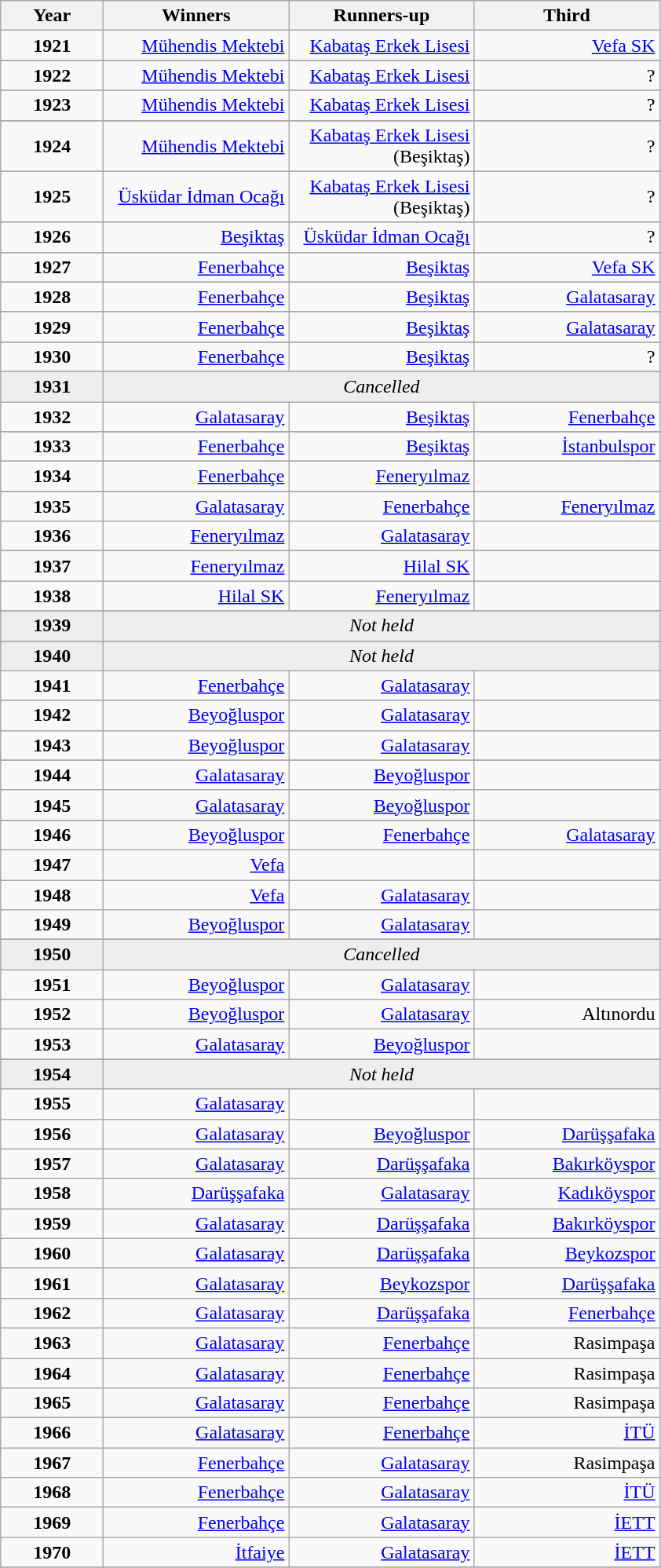<table class="wikitable">
<tr>
<th width=80>Year</th>
<th width=150>Winners</th>
<th width=150>Runners-up</th>
<th width=150>Third</th>
</tr>
<tr>
<td align=center><strong>1921</strong></td>
<td align=right><a href='#'>Mühendis Mektebi</a></td>
<td align=right><a href='#'>Kabataş Erkek Lisesi</a></td>
<td align=right><a href='#'>Vefa SK</a></td>
</tr>
<tr bgcolor="#efefef">
</tr>
<tr>
<td align=center><strong>1922</strong></td>
<td align=right><a href='#'>Mühendis Mektebi</a></td>
<td align=right><a href='#'>Kabataş Erkek Lisesi</a></td>
<td align=right>?</td>
</tr>
<tr bgcolor="#efefef">
</tr>
<tr>
<td align=center><strong>1923</strong></td>
<td align=right><a href='#'>Mühendis Mektebi</a></td>
<td align=right><a href='#'>Kabataş Erkek Lisesi</a></td>
<td align=right>?</td>
</tr>
<tr bgcolor="#efefef">
</tr>
<tr>
<td align=center><strong>1924</strong></td>
<td align=right><a href='#'>Mühendis Mektebi</a></td>
<td align=right><a href='#'>Kabataş Erkek Lisesi</a> (Beşiktaş)</td>
<td align=right>?</td>
</tr>
<tr bgcolor="#efefef">
</tr>
<tr>
<td align=center><strong>1925</strong></td>
<td align=right><a href='#'>Üsküdar İdman Ocağı</a></td>
<td align=right><a href='#'>Kabataş Erkek Lisesi</a> (Beşiktaş)</td>
<td align=right>?</td>
</tr>
<tr bgcolor="#efefef">
</tr>
<tr>
<td align=center><strong>1926</strong></td>
<td align=right><a href='#'>Beşiktaş</a></td>
<td align=right><a href='#'>Üsküdar İdman Ocağı</a></td>
<td align=right>?</td>
</tr>
<tr bgcolor="#efefef">
</tr>
<tr>
<td align=center><strong>1927</strong></td>
<td align=right><a href='#'>Fenerbahçe</a></td>
<td align=right><a href='#'>Beşiktaş</a></td>
<td align=right><a href='#'>Vefa SK</a></td>
</tr>
<tr bgcolor="#efefef">
</tr>
<tr>
<td align=center><strong>1928</strong></td>
<td align=right><a href='#'>Fenerbahçe</a></td>
<td align=right><a href='#'>Beşiktaş</a></td>
<td align=right><a href='#'>Galatasaray</a></td>
</tr>
<tr bgcolor="#efefef">
</tr>
<tr>
<td align=center><strong>1929</strong></td>
<td align=right><a href='#'>Fenerbahçe</a></td>
<td align=right><a href='#'>Beşiktaş</a></td>
<td align=right><a href='#'>Galatasaray</a></td>
</tr>
<tr bgcolor="#efefef">
</tr>
<tr>
<td align=center><strong>1930</strong></td>
<td align=right><a href='#'>Fenerbahçe</a></td>
<td align=right><a href='#'>Beşiktaş</a></td>
<td align=right>?</td>
</tr>
<tr bgcolor="#efefef">
</tr>
<tr>
</tr>
<tr bgcolor=#EEEEEE>
<td align=center><strong>1931</strong></td>
<td colspan=5 style="text-align:center;"><em>Cancelled</em></td>
</tr>
<tr>
<td align=center><strong>1932</strong></td>
<td align=right><a href='#'>Galatasaray</a></td>
<td align=right><a href='#'>Beşiktaş</a></td>
<td align=right><a href='#'>Fenerbahçe</a></td>
</tr>
<tr bgcolor="#efefef">
</tr>
<tr>
<td align=center><strong>1933</strong></td>
<td align=right><a href='#'>Fenerbahçe</a></td>
<td align=right><a href='#'>Beşiktaş</a></td>
<td align=right><a href='#'>İstanbulspor</a></td>
</tr>
<tr bgcolor="#efefef">
</tr>
<tr>
<td align=center><strong>1934</strong></td>
<td align=right><a href='#'>Fenerbahçe</a></td>
<td align=right><a href='#'>Feneryılmaz</a></td>
<td align=right></td>
</tr>
<tr bgcolor="#efefef">
</tr>
<tr>
<td align=center><strong>1935</strong></td>
<td align=right><a href='#'>Galatasaray</a></td>
<td align=right><a href='#'>Fenerbahçe</a></td>
<td align=right><a href='#'>Feneryılmaz</a></td>
</tr>
<tr>
<td align=center><strong>1936</strong></td>
<td align=right><a href='#'>Feneryılmaz</a></td>
<td align=right><a href='#'>Galatasaray</a></td>
<td align=right></td>
</tr>
<tr bgcolor="#efefef">
</tr>
<tr>
<td align=center><strong>1937</strong></td>
<td align=right><a href='#'>Feneryılmaz</a></td>
<td align=right><a href='#'>Hilal SK</a></td>
<td align=right></td>
</tr>
<tr>
<td align=center><strong>1938</strong></td>
<td align=right><a href='#'>Hilal SK</a></td>
<td align=right><a href='#'>Feneryılmaz</a></td>
<td align=right></td>
</tr>
<tr>
</tr>
<tr bgcolor=#EEEEEE>
<td align=center><strong>1939</strong></td>
<td colspan=5 style="text-align:center;"><em>Not held</em></td>
</tr>
<tr>
</tr>
<tr bgcolor=#EEEEEE>
<td align=center><strong>1940</strong></td>
<td colspan=5 style="text-align:center;"><em>Not held</em></td>
</tr>
<tr>
<td align=center><strong>1941</strong></td>
<td align=right><a href='#'>Fenerbahçe</a></td>
<td align=right><a href='#'>Galatasaray</a></td>
<td align=right></td>
</tr>
<tr bgcolor="#efefef">
</tr>
<tr>
<td align=center><strong>1942</strong></td>
<td align=right><a href='#'>Beyoğluspor</a></td>
<td align=right><a href='#'>Galatasaray</a></td>
<td align=right></td>
</tr>
<tr>
<td align=center><strong>1943</strong></td>
<td align=right><a href='#'>Beyoğluspor</a></td>
<td align=right><a href='#'>Galatasaray</a></td>
<td align=right></td>
</tr>
<tr bgcolor="#efefef">
</tr>
<tr>
<td align=center><strong>1944</strong></td>
<td align=right><a href='#'>Galatasaray</a></td>
<td align=right><a href='#'>Beyoğluspor</a></td>
<td align=right></td>
</tr>
<tr>
<td align=center><strong>1945</strong></td>
<td align=right><a href='#'>Galatasaray</a></td>
<td align=right><a href='#'>Beyoğluspor</a></td>
<td align=right></td>
</tr>
<tr bgcolor="#efefef">
</tr>
<tr>
<td align=center><strong>1946</strong></td>
<td align=right><a href='#'>Beyoğluspor</a></td>
<td align=right><a href='#'>Fenerbahçe</a></td>
<td align=right><a href='#'>Galatasaray</a></td>
</tr>
<tr>
<td align=center><strong>1947</strong></td>
<td align=right><a href='#'>Vefa</a></td>
<td align=right></td>
<td align=right></td>
</tr>
<tr>
<td align=center><strong>1948</strong></td>
<td align=right><a href='#'>Vefa</a></td>
<td align=right><a href='#'>Galatasaray</a></td>
<td align=right></td>
</tr>
<tr>
<td align=center><strong>1949</strong></td>
<td align=right><a href='#'>Beyoğluspor</a></td>
<td align=right><a href='#'>Galatasaray</a></td>
<td align=right></td>
</tr>
<tr>
</tr>
<tr bgcolor=#EEEEEE>
<td align=center><strong>1950</strong></td>
<td colspan=5 style="text-align:center;"><em>Cancelled</em></td>
</tr>
<tr>
<td align=center><strong>1951</strong></td>
<td align=right><a href='#'>Beyoğluspor</a></td>
<td align=right><a href='#'>Galatasaray</a></td>
<td align=right></td>
</tr>
<tr>
<td align=center><strong>1952</strong></td>
<td align=right><a href='#'>Beyoğluspor</a></td>
<td align=right><a href='#'>Galatasaray</a></td>
<td align=right>Altınordu</td>
</tr>
<tr>
<td align=center><strong>1953</strong></td>
<td align=right><a href='#'>Galatasaray</a></td>
<td align=right><a href='#'>Beyoğluspor</a></td>
<td align=right></td>
</tr>
<tr>
</tr>
<tr bgcolor=#EEEEEE>
<td align=center><strong>1954</strong></td>
<td colspan=5 style="text-align:center;"><em>Not held</em></td>
</tr>
<tr>
<td align=center><strong>1955</strong></td>
<td align=right><a href='#'>Galatasaray</a></td>
<td align=right></td>
<td align=right></td>
</tr>
<tr>
<td align=center><strong>1956</strong></td>
<td align=right><a href='#'>Galatasaray</a></td>
<td align=right><a href='#'>Beyoğluspor</a></td>
<td align=right><a href='#'>Darüşşafaka</a></td>
</tr>
<tr>
<td align=center><strong>1957</strong></td>
<td align=right><a href='#'>Galatasaray</a></td>
<td align=right><a href='#'>Darüşşafaka</a></td>
<td align=right><a href='#'>Bakırköyspor</a></td>
</tr>
<tr>
<td align=center><strong>1958</strong></td>
<td align=right><a href='#'>Darüşşafaka</a></td>
<td align=right><a href='#'>Galatasaray</a></td>
<td align=right><a href='#'>Kadıköyspor</a></td>
</tr>
<tr>
<td align=center><strong>1959</strong></td>
<td align=right><a href='#'>Galatasaray</a></td>
<td align=right><a href='#'>Darüşşafaka</a></td>
<td align=right><a href='#'>Bakırköyspor</a></td>
</tr>
<tr>
<td align=center><strong>1960</strong></td>
<td align=right><a href='#'>Galatasaray</a></td>
<td align=right><a href='#'>Darüşşafaka</a></td>
<td align=right><a href='#'>Beykozspor</a></td>
</tr>
<tr>
<td align=center><strong>1961</strong></td>
<td align=right><a href='#'>Galatasaray</a></td>
<td align=right><a href='#'>Beykozspor</a></td>
<td align=right><a href='#'>Darüşşafaka</a></td>
</tr>
<tr>
<td align=center><strong>1962</strong></td>
<td align=right><a href='#'>Galatasaray</a></td>
<td align=right><a href='#'>Darüşşafaka</a></td>
<td align=right><a href='#'>Fenerbahçe</a></td>
</tr>
<tr>
<td align=center><strong>1963</strong></td>
<td align=right><a href='#'>Galatasaray</a></td>
<td align=right><a href='#'>Fenerbahçe</a></td>
<td align=right>Rasimpaşa</td>
</tr>
<tr>
<td align=center><strong>1964</strong></td>
<td align=right><a href='#'>Galatasaray</a></td>
<td align=right><a href='#'>Fenerbahçe</a></td>
<td align=right>Rasimpaşa</td>
</tr>
<tr>
<td align=center><strong>1965</strong></td>
<td align=right><a href='#'>Galatasaray</a></td>
<td align=right><a href='#'>Fenerbahçe</a></td>
<td align=right>Rasimpaşa</td>
</tr>
<tr>
<td align=center><strong>1966</strong></td>
<td align=right><a href='#'>Galatasaray</a></td>
<td align=right><a href='#'>Fenerbahçe</a></td>
<td align=right><a href='#'>İTÜ</a></td>
</tr>
<tr>
<td align=center><strong>1967</strong></td>
<td align=right><a href='#'>Fenerbahçe</a></td>
<td align=right><a href='#'>Galatasaray</a></td>
<td align=right>Rasimpaşa</td>
</tr>
<tr>
<td align=center><strong>1968</strong></td>
<td align=right><a href='#'>Fenerbahçe</a></td>
<td align=right><a href='#'>Galatasaray</a></td>
<td align=right><a href='#'>İTÜ</a></td>
</tr>
<tr>
<td align=center><strong>1969</strong></td>
<td align=right><a href='#'>Fenerbahçe</a></td>
<td align=right><a href='#'>Galatasaray</a></td>
<td align=right><a href='#'>İETT</a></td>
</tr>
<tr>
<td align=center><strong>1970</strong></td>
<td align=right><a href='#'>İtfaiye</a></td>
<td align=right><a href='#'>Galatasaray</a></td>
<td align=right><a href='#'>İETT</a></td>
</tr>
<tr bgcolor="#efefef">
</tr>
</table>
